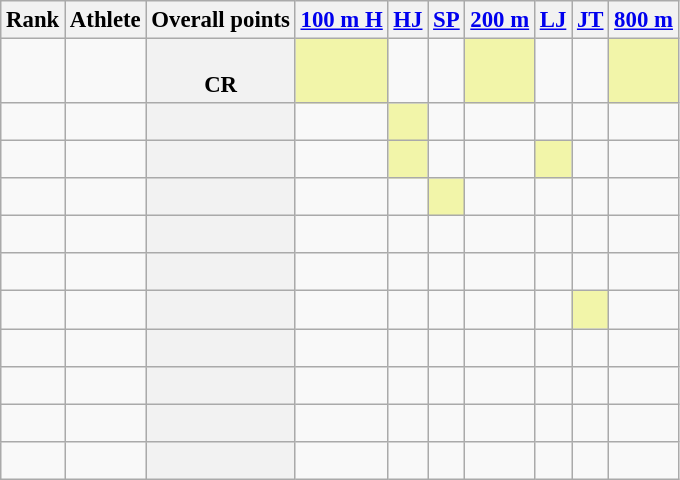<table class="wikitable sortable" style="font-size:95%;">
<tr>
<th>Rank</th>
<th>Athlete</th>
<th>Overall points</th>
<th><a href='#'>100 m H</a></th>
<th><a href='#'>HJ</a></th>
<th><a href='#'>SP</a></th>
<th><a href='#'>200 m</a></th>
<th><a href='#'>LJ</a></th>
<th><a href='#'>JT</a></th>
<th><a href='#'>800 m</a></th>
</tr>
<tr>
<td align=center></td>
<td align=left> <br></td>
<th><br>CR</th>
<td bgcolor=#F2F5A9></td>
<td></td>
<td></td>
<td bgcolor=#F2F5A9></td>
<td></td>
<td></td>
<td bgcolor=#F2F5A9></td>
</tr>
<tr>
<td align=center></td>
<td align=left> <br></td>
<th></th>
<td></td>
<td bgcolor=#F2F5A9></td>
<td></td>
<td></td>
<td></td>
<td></td>
<td></td>
</tr>
<tr>
<td align=center></td>
<td align=left> <br></td>
<th></th>
<td></td>
<td bgcolor=#F2F5A9></td>
<td></td>
<td></td>
<td bgcolor=#F2F5A9></td>
<td></td>
<td></td>
</tr>
<tr>
<td align=center></td>
<td align=left> <br></td>
<th></th>
<td></td>
<td></td>
<td bgcolor=#F2F5A9></td>
<td></td>
<td></td>
<td></td>
<td></td>
</tr>
<tr>
<td align=center></td>
<td align=left> <br></td>
<th></th>
<td></td>
<td></td>
<td></td>
<td></td>
<td></td>
<td></td>
<td></td>
</tr>
<tr>
<td align=center></td>
<td align=left> <br></td>
<th></th>
<td></td>
<td></td>
<td></td>
<td></td>
<td></td>
<td></td>
<td></td>
</tr>
<tr>
<td align=center></td>
<td align=left> <br></td>
<th></th>
<td></td>
<td></td>
<td></td>
<td></td>
<td></td>
<td bgcolor=#F2F5A9></td>
<td></td>
</tr>
<tr>
<td align=center></td>
<td align=left> <br></td>
<th></th>
<td></td>
<td></td>
<td></td>
<td></td>
<td></td>
<td></td>
<td></td>
</tr>
<tr>
<td align=center></td>
<td align=left> <br></td>
<th></th>
<td></td>
<td></td>
<td></td>
<td></td>
<td></td>
<td></td>
<td></td>
</tr>
<tr>
<td align=center></td>
<td align=left> <br></td>
<th></th>
<td></td>
<td></td>
<td></td>
<td></td>
<td></td>
<td></td>
<td></td>
</tr>
<tr>
<td align=center></td>
<td align=left> <br></td>
<th></th>
<td></td>
<td></td>
<td></td>
<td></td>
<td></td>
<td></td>
<td></td>
</tr>
</table>
